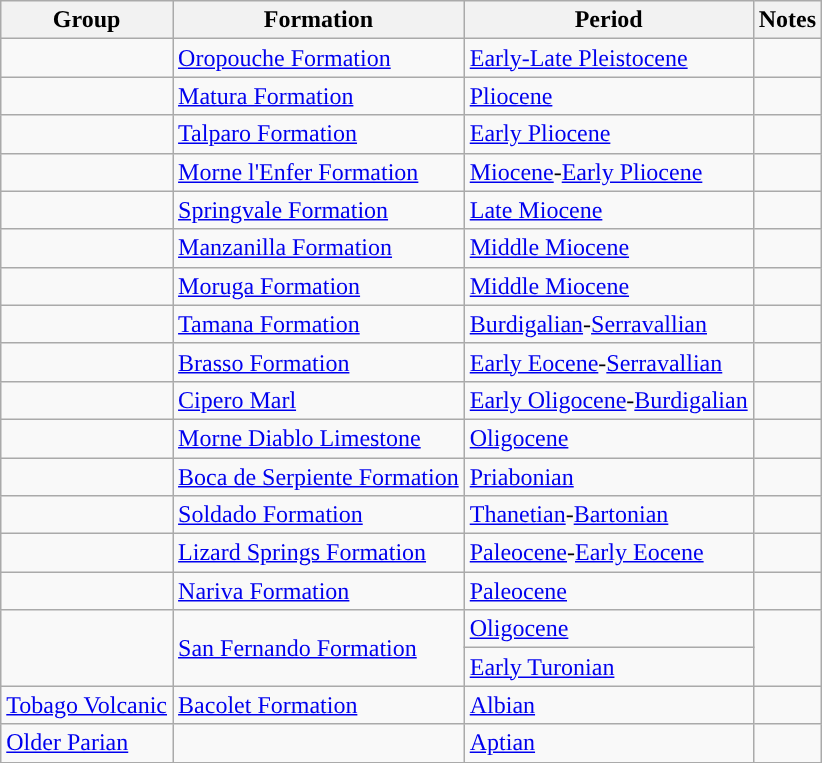<table class="wikitable sortable">
<tr>
<th>Group</th>
<th>Formation</th>
<th>Period</th>
<th class="unsortable">Notes</th>
</tr>
<tr>
<td></td>
<td><a href='#'>Oropouche Formation</a></td>
<td style="background-color: "><a href='#'>Early-Late Pleistocene</a></td>
<td align=center></td>
</tr>
<tr>
<td></td>
<td><a href='#'>Matura Formation</a></td>
<td style="background-color: "><a href='#'>Pliocene</a></td>
<td align=center></td>
</tr>
<tr>
<td></td>
<td><a href='#'>Talparo Formation</a></td>
<td style="background-color: "><a href='#'>Early Pliocene</a></td>
<td align=center></td>
</tr>
<tr>
<td></td>
<td><a href='#'>Morne l'Enfer Formation</a></td>
<td style="background-color: "><a href='#'>Miocene</a>-<a href='#'>Early Pliocene</a></td>
<td align=center></td>
</tr>
<tr>
<td></td>
<td><a href='#'>Springvale Formation</a></td>
<td style="background-color: "><a href='#'>Late Miocene</a></td>
<td align=center></td>
</tr>
<tr>
<td></td>
<td><a href='#'>Manzanilla Formation</a></td>
<td style="background-color: "><a href='#'>Middle Miocene</a></td>
<td align=center></td>
</tr>
<tr>
<td></td>
<td><a href='#'>Moruga Formation</a></td>
<td style="background-color: "><a href='#'>Middle Miocene</a></td>
<td align=center></td>
</tr>
<tr>
<td></td>
<td><a href='#'>Tamana Formation</a></td>
<td style="background-color: "><a href='#'>Burdigalian</a>-<a href='#'>Serravallian</a></td>
<td align=center></td>
</tr>
<tr>
<td></td>
<td><a href='#'>Brasso Formation</a></td>
<td style="background-color: "><a href='#'>Early Eocene</a>-<a href='#'>Serravallian</a></td>
<td align=center></td>
</tr>
<tr>
<td></td>
<td><a href='#'>Cipero Marl</a></td>
<td style="background-color: "><a href='#'>Early Oligocene</a>-<a href='#'>Burdigalian</a></td>
<td align=center></td>
</tr>
<tr>
<td></td>
<td><a href='#'>Morne Diablo Limestone</a></td>
<td style="background-color: "><a href='#'>Oligocene</a></td>
<td align=center></td>
</tr>
<tr>
<td></td>
<td><a href='#'>Boca de Serpiente Formation</a></td>
<td style="background-color: "><a href='#'>Priabonian</a></td>
<td align=center></td>
</tr>
<tr>
<td></td>
<td><a href='#'>Soldado Formation</a></td>
<td style="background-color: "><a href='#'>Thanetian</a>-<a href='#'>Bartonian</a></td>
<td align=center></td>
</tr>
<tr>
<td></td>
<td><a href='#'>Lizard Springs Formation</a></td>
<td style="background-color: "><a href='#'>Paleocene</a>-<a href='#'>Early Eocene</a></td>
<td align=center></td>
</tr>
<tr>
<td></td>
<td><a href='#'>Nariva Formation</a></td>
<td style="background-color: "><a href='#'>Paleocene</a></td>
<td align=center></td>
</tr>
<tr>
<td rowspan=2></td>
<td rowspan=2><a href='#'>San Fernando Formation</a></td>
<td style="background-color: "><a href='#'>Oligocene</a></td>
<td align=center rowspan=2></td>
</tr>
<tr>
<td style="background-color: "><a href='#'>Early Turonian</a></td>
</tr>
<tr>
<td><a href='#'>Tobago Volcanic</a></td>
<td><a href='#'>Bacolet Formation</a></td>
<td style="background-color: "><a href='#'>Albian</a></td>
<td align=center></td>
</tr>
<tr>
<td><a href='#'>Older Parian</a></td>
<td></td>
<td style="background-color: "><a href='#'>Aptian</a></td>
<td align=center></td>
</tr>
<tr>
</tr>
</table>
